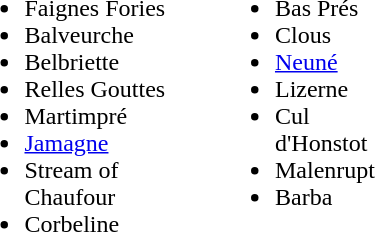<table width="300">
<tr valign="top">
<td><br><ul><li>Faignes Fories</li><li>Balveurche</li><li>Belbriette</li><li>Relles Gouttes</li><li>Martimpré</li><li><a href='#'>Jamagne</a></li><li>Stream of Chaufour</li><li>Corbeline</li></ul></td>
<td><br><ul><li>Bas Prés</li><li>Clous</li><li><a href='#'>Neuné</a></li><li>Lizerne</li><li>Cul d'Honstot</li><li>Malenrupt</li><li>Barba</li></ul></td>
</tr>
</table>
